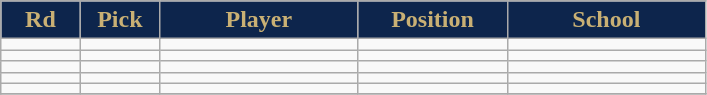<table class="wikitable sortable">
<tr>
<th style="background:#0d254c;color:#c9b074;"  width="8%">Rd</th>
<th style="background:#0d254c;color:#c9b074;"  width="8%">Pick</th>
<th style="background:#0d254c;color:#c9b074;"  width="20%">Player</th>
<th style="background:#0d254c;color:#c9b074;"  width="15%">Position</th>
<th style="background:#0d254c;color:#c9b074;"  width="20%">School</th>
</tr>
<tr align="center">
<td align=center></td>
<td></td>
<td></td>
<td></td>
<td></td>
</tr>
<tr align="center">
<td align=center></td>
<td></td>
<td></td>
<td></td>
<td></td>
</tr>
<tr align="center">
<td align=center></td>
<td></td>
<td></td>
<td></td>
<td></td>
</tr>
<tr align="center">
<td align=center></td>
<td></td>
<td></td>
<td></td>
<td></td>
</tr>
<tr align="center">
<td align=center></td>
<td></td>
<td></td>
<td></td>
<td></td>
</tr>
<tr>
</tr>
</table>
